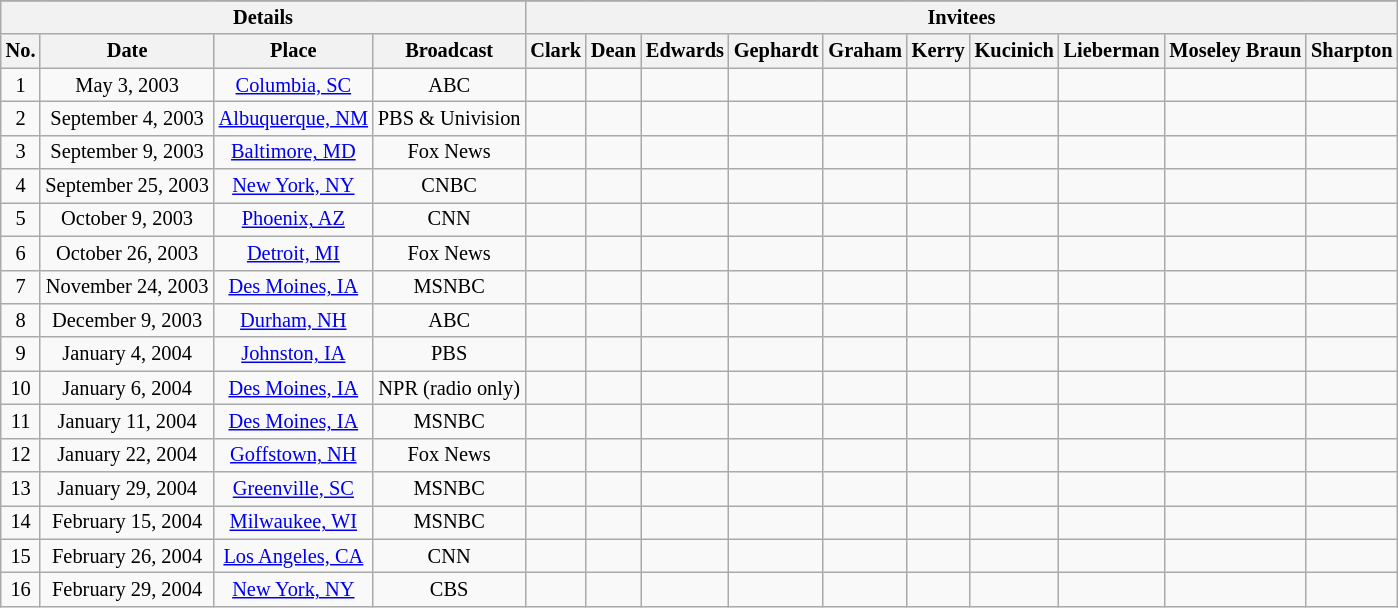<table class="wikitable" style="text-align:center; font-size:85%;">
<tr>
</tr>
<tr>
<th colspan="4">Details</th>
<th colspan="10">Invitees</th>
</tr>
<tr>
<th>No.</th>
<th>Date</th>
<th>Place</th>
<th>Broadcast</th>
<th>Clark</th>
<th>Dean</th>
<th>Edwards</th>
<th>Gephardt</th>
<th>Graham</th>
<th>Kerry</th>
<th>Kucinich</th>
<th>Lieberman</th>
<th>Moseley Braun</th>
<th>Sharpton</th>
</tr>
<tr>
<td>1</td>
<td>May 3, 2003</td>
<td><a href='#'>Columbia, SC</a></td>
<td>ABC</td>
<td></td>
<td></td>
<td></td>
<td></td>
<td></td>
<td></td>
<td></td>
<td></td>
<td></td>
<td></td>
</tr>
<tr>
<td>2</td>
<td>September 4, 2003</td>
<td><a href='#'>Albuquerque, NM</a></td>
<td>PBS & Univision</td>
<td></td>
<td></td>
<td></td>
<td></td>
<td></td>
<td></td>
<td></td>
<td></td>
<td></td>
<td></td>
</tr>
<tr>
<td>3</td>
<td>September 9, 2003</td>
<td><a href='#'>Baltimore, MD</a></td>
<td>Fox News</td>
<td></td>
<td></td>
<td></td>
<td></td>
<td></td>
<td></td>
<td></td>
<td></td>
<td></td>
<td></td>
</tr>
<tr>
<td>4</td>
<td>September 25, 2003</td>
<td><a href='#'>New York, NY</a></td>
<td>CNBC</td>
<td></td>
<td></td>
<td></td>
<td></td>
<td></td>
<td></td>
<td></td>
<td></td>
<td></td>
<td></td>
</tr>
<tr>
<td>5</td>
<td>October 9, 2003</td>
<td><a href='#'>Phoenix, AZ</a></td>
<td>CNN</td>
<td></td>
<td></td>
<td></td>
<td></td>
<td></td>
<td></td>
<td></td>
<td></td>
<td></td>
<td></td>
</tr>
<tr>
<td>6</td>
<td>October 26, 2003</td>
<td><a href='#'>Detroit, MI</a></td>
<td>Fox News</td>
<td></td>
<td></td>
<td></td>
<td></td>
<td></td>
<td></td>
<td></td>
<td></td>
<td></td>
<td></td>
</tr>
<tr>
<td>7</td>
<td>November 24, 2003</td>
<td><a href='#'>Des Moines, IA</a></td>
<td>MSNBC</td>
<td></td>
<td></td>
<td></td>
<td></td>
<td></td>
<td></td>
<td></td>
<td></td>
<td></td>
<td></td>
</tr>
<tr>
<td>8</td>
<td>December 9, 2003</td>
<td><a href='#'>Durham, NH</a></td>
<td>ABC</td>
<td></td>
<td></td>
<td></td>
<td></td>
<td></td>
<td></td>
<td></td>
<td></td>
<td></td>
<td></td>
</tr>
<tr>
<td>9</td>
<td>January 4, 2004</td>
<td><a href='#'>Johnston, IA</a></td>
<td>PBS</td>
<td></td>
<td></td>
<td></td>
<td></td>
<td></td>
<td></td>
<td></td>
<td></td>
<td></td>
<td></td>
</tr>
<tr>
<td>10</td>
<td>January 6, 2004</td>
<td><a href='#'>Des Moines, IA</a></td>
<td>NPR (radio only)</td>
<td></td>
<td></td>
<td></td>
<td></td>
<td></td>
<td></td>
<td></td>
<td></td>
<td></td>
<td></td>
</tr>
<tr>
<td>11</td>
<td>January 11, 2004</td>
<td><a href='#'>Des Moines, IA</a></td>
<td>MSNBC</td>
<td></td>
<td></td>
<td></td>
<td></td>
<td></td>
<td></td>
<td></td>
<td></td>
<td></td>
<td></td>
</tr>
<tr>
<td>12</td>
<td>January 22, 2004</td>
<td><a href='#'>Goffstown, NH</a></td>
<td>Fox News</td>
<td></td>
<td></td>
<td></td>
<td></td>
<td></td>
<td></td>
<td></td>
<td></td>
<td></td>
<td></td>
</tr>
<tr>
<td>13</td>
<td>January 29, 2004</td>
<td><a href='#'>Greenville, SC</a></td>
<td>MSNBC</td>
<td></td>
<td></td>
<td></td>
<td></td>
<td></td>
<td></td>
<td></td>
<td></td>
<td></td>
<td></td>
</tr>
<tr>
<td>14</td>
<td>February 15, 2004</td>
<td><a href='#'>Milwaukee, WI</a></td>
<td>MSNBC</td>
<td></td>
<td></td>
<td></td>
<td></td>
<td></td>
<td></td>
<td></td>
<td></td>
<td></td>
<td></td>
</tr>
<tr>
<td>15</td>
<td>February 26, 2004</td>
<td><a href='#'>Los Angeles, CA</a></td>
<td>CNN</td>
<td></td>
<td></td>
<td></td>
<td></td>
<td></td>
<td></td>
<td></td>
<td></td>
<td></td>
<td></td>
</tr>
<tr>
<td>16</td>
<td>February 29, 2004</td>
<td><a href='#'>New York, NY</a></td>
<td>CBS</td>
<td></td>
<td></td>
<td></td>
<td></td>
<td></td>
<td></td>
<td></td>
<td></td>
<td></td>
<td></td>
</tr>
</table>
